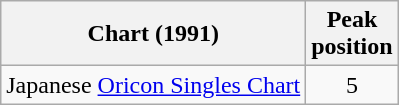<table class="wikitable">
<tr>
<th>Chart (1991)</th>
<th>Peak<br>position</th>
</tr>
<tr>
<td>Japanese <a href='#'>Oricon Singles Chart</a></td>
<td align="center">5</td>
</tr>
</table>
